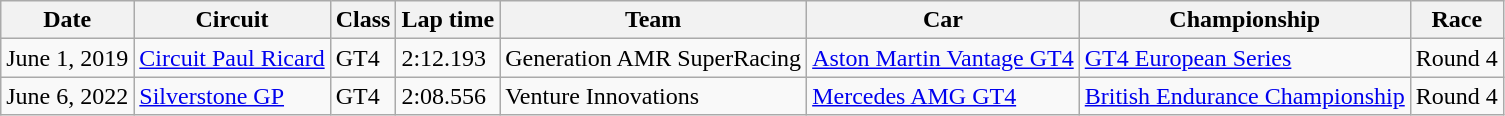<table class="wikitable">
<tr>
<th>Date</th>
<th>Circuit</th>
<th>Class</th>
<th>Lap time</th>
<th>Team</th>
<th>Car</th>
<th>Championship</th>
<th>Race</th>
</tr>
<tr>
<td>June 1, 2019</td>
<td><a href='#'>Circuit Paul Ricard</a></td>
<td>GT4</td>
<td>2:12.193</td>
<td>Generation AMR SuperRacing</td>
<td><a href='#'>Aston Martin Vantage GT4</a></td>
<td><a href='#'>GT4 European Series</a></td>
<td>Round 4</td>
</tr>
<tr>
<td>June 6, 2022</td>
<td><a href='#'>Silverstone GP</a></td>
<td>GT4</td>
<td>2:08.556</td>
<td>Venture Innovations</td>
<td><a href='#'>Mercedes AMG GT4</a></td>
<td><a href='#'>British Endurance Championship</a></td>
<td>Round 4</td>
</tr>
</table>
